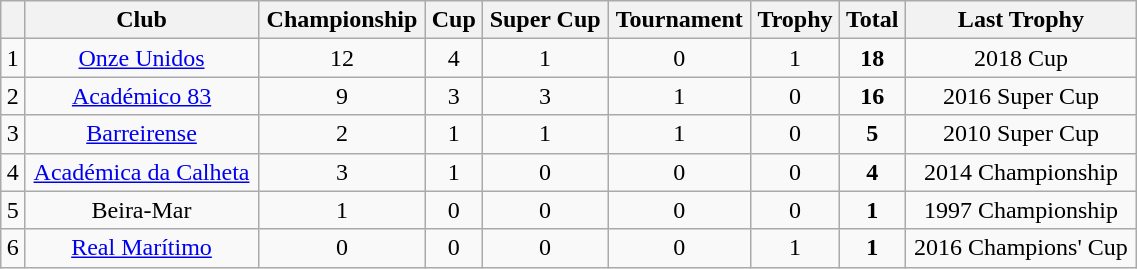<table class="wikitable sortable" width=60%>
<tr>
<th></th>
<th>Club</th>
<th>Championship</th>
<th>Cup</th>
<th>Super Cup</th>
<th>Tournament</th>
<th>Trophy</th>
<th>Total</th>
<th>Last Trophy</th>
</tr>
<tr align=center>
<td>1</td>
<td><a href='#'>Onze Unidos</a></td>
<td>12</td>
<td>4</td>
<td>1</td>
<td>0</td>
<td>1</td>
<td><strong>18</strong></td>
<td>2018 Cup</td>
</tr>
<tr align=center>
<td>2</td>
<td><a href='#'>Académico 83</a></td>
<td>9</td>
<td>3</td>
<td>3</td>
<td>1</td>
<td>0</td>
<td><strong>16</strong></td>
<td>2016 Super Cup</td>
</tr>
<tr align=center>
<td>3</td>
<td><a href='#'>Barreirense</a></td>
<td>2</td>
<td>1</td>
<td>1</td>
<td>1</td>
<td>0</td>
<td><strong>5</strong></td>
<td>2010 Super Cup</td>
</tr>
<tr align=center>
<td>4</td>
<td><a href='#'>Académica da Calheta</a></td>
<td>3</td>
<td>1</td>
<td>0</td>
<td>0</td>
<td>0</td>
<td><strong>4</strong></td>
<td>2014 Championship</td>
</tr>
<tr align=center>
<td>5</td>
<td>Beira-Mar</td>
<td>1</td>
<td>0</td>
<td>0</td>
<td>0</td>
<td>0</td>
<td><strong>1</strong></td>
<td>1997 Championship</td>
</tr>
<tr align=center>
<td>6</td>
<td><a href='#'>Real Marítimo</a></td>
<td>0</td>
<td>0</td>
<td>0</td>
<td>0</td>
<td>1</td>
<td><strong>1</strong></td>
<td>2016 Champions' Cup</td>
</tr>
</table>
